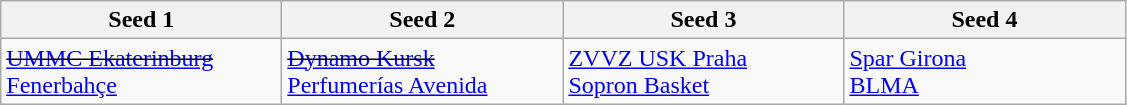<table class="wikitable">
<tr>
<th width=180>Seed 1</th>
<th width=180>Seed 2</th>
<th width=180>Seed 3</th>
<th width=180>Seed 4</th>
</tr>
<tr>
<td><s> <a href='#'>UMMC Ekaterinburg</a></s><br> <a href='#'>Fenerbahçe</a></td>
<td><s> <a href='#'>Dynamo Kursk</a></s><br> <a href='#'>Perfumerías Avenida</a></td>
<td> <a href='#'>ZVVZ USK Praha</a><br> <a href='#'>Sopron Basket</a></td>
<td> <a href='#'>Spar Girona</a><br> <a href='#'>BLMA</a></td>
</tr>
</table>
